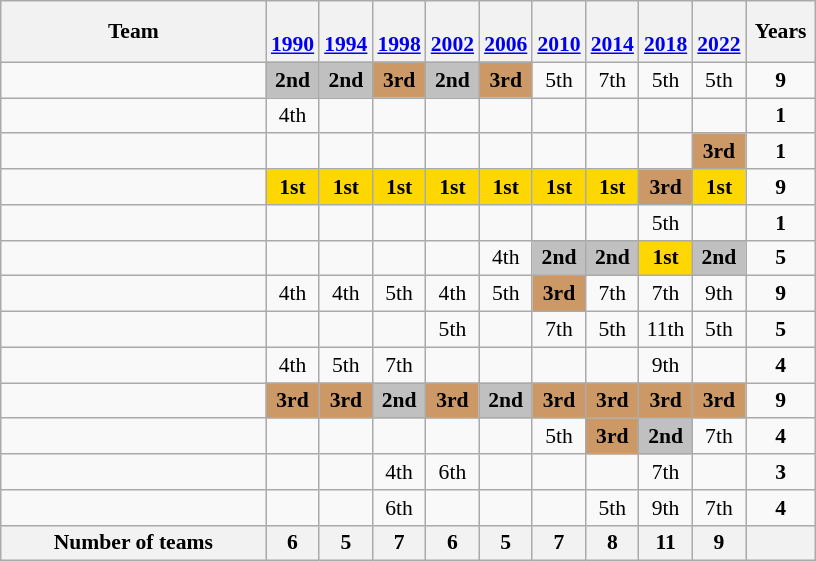<table class="wikitable" style="text-align:center; font-size:90%">
<tr>
<th width=170>Team</th>
<th width=25><br><a href='#'>1990</a></th>
<th width=25><br><a href='#'>1994</a></th>
<th width=25><br><a href='#'>1998</a></th>
<th width=25><br><a href='#'>2002</a></th>
<th width=25><br><a href='#'>2006</a></th>
<th width=25><br><a href='#'>2010</a></th>
<th width=25><br><a href='#'>2014</a></th>
<th width=25><br><a href='#'>2018</a></th>
<th width=25><br><a href='#'>2022</a></th>
<th width=40>Years</th>
</tr>
<tr>
<td align=left></td>
<td bgcolor=silver><strong>2nd</strong></td>
<td bgcolor=silver><strong>2nd</strong></td>
<td bgcolor=cc9966><strong>3rd</strong></td>
<td bgcolor=silver><strong>2nd</strong></td>
<td bgcolor=cc9966><strong>3rd</strong></td>
<td>5th</td>
<td>7th</td>
<td>5th</td>
<td>5th</td>
<td><strong>9</strong></td>
</tr>
<tr>
<td align=left></td>
<td>4th</td>
<td></td>
<td></td>
<td></td>
<td></td>
<td></td>
<td></td>
<td></td>
<td></td>
<td><strong>1</strong></td>
</tr>
<tr>
<td align=left></td>
<td></td>
<td></td>
<td></td>
<td></td>
<td></td>
<td></td>
<td></td>
<td></td>
<td bgcolor=cc9966><strong>3rd</strong></td>
<td><strong>1</strong></td>
</tr>
<tr>
<td align=left></td>
<td bgcolor=gold><strong>1st</strong></td>
<td bgcolor=gold><strong>1st</strong></td>
<td bgcolor=gold><strong>1st</strong></td>
<td bgcolor=gold><strong>1st</strong></td>
<td bgcolor=gold><strong>1st</strong></td>
<td bgcolor=gold><strong>1st</strong></td>
<td bgcolor=gold><strong>1st</strong></td>
<td bgcolor=cc9966><strong>3rd</strong></td>
<td bgcolor=gold><strong>1st</strong></td>
<td><strong>9</strong></td>
</tr>
<tr>
<td align=left></td>
<td></td>
<td></td>
<td></td>
<td></td>
<td></td>
<td></td>
<td></td>
<td>5th</td>
<td></td>
<td><strong>1</strong></td>
</tr>
<tr>
<td align=left></td>
<td></td>
<td></td>
<td></td>
<td></td>
<td>4th</td>
<td bgcolor=silver><strong>2nd</strong></td>
<td bgcolor=silver><strong>2nd</strong></td>
<td bgcolor=gold><strong>1st</strong></td>
<td bgcolor=silver><strong>2nd</strong></td>
<td><strong>5</strong></td>
</tr>
<tr>
<td align=left></td>
<td>4th</td>
<td>4th</td>
<td>5th</td>
<td>4th</td>
<td>5th</td>
<td bgcolor=cc9966><strong>3rd</strong></td>
<td>7th</td>
<td>7th</td>
<td>9th</td>
<td><strong>9</strong></td>
</tr>
<tr>
<td align=left></td>
<td></td>
<td></td>
<td></td>
<td>5th</td>
<td></td>
<td>7th</td>
<td>5th</td>
<td>11th</td>
<td>5th</td>
<td><strong>5</strong></td>
</tr>
<tr>
<td align=left></td>
<td>4th</td>
<td>5th</td>
<td>7th</td>
<td></td>
<td></td>
<td></td>
<td></td>
<td>9th</td>
<td></td>
<td><strong>4</strong></td>
</tr>
<tr>
<td align=left></td>
<td bgcolor=cc9966><strong>3rd</strong></td>
<td bgcolor=cc9966><strong>3rd</strong></td>
<td bgcolor=silver><strong>2nd</strong></td>
<td bgcolor=cc9966><strong>3rd</strong></td>
<td bgcolor=silver><strong>2nd</strong></td>
<td bgcolor=cc9966><strong>3rd</strong></td>
<td bgcolor=cc9966><strong>3rd</strong></td>
<td bgcolor=cc9966><strong>3rd</strong></td>
<td bgcolor=cc9966><strong>3rd</strong></td>
<td><strong>9</strong></td>
</tr>
<tr>
<td align=left></td>
<td></td>
<td></td>
<td></td>
<td></td>
<td></td>
<td>5th</td>
<td bgcolor=cc9966><strong>3rd</strong></td>
<td bgcolor=silver><strong>2nd</strong></td>
<td>7th</td>
<td><strong>4</strong></td>
</tr>
<tr>
<td align=left></td>
<td></td>
<td></td>
<td>4th</td>
<td>6th</td>
<td></td>
<td></td>
<td></td>
<td>7th</td>
<td></td>
<td><strong>3</strong></td>
</tr>
<tr>
<td align=left></td>
<td></td>
<td></td>
<td>6th</td>
<td></td>
<td></td>
<td></td>
<td>5th</td>
<td>9th</td>
<td>7th</td>
<td><strong>4</strong></td>
</tr>
<tr>
<th>Number of teams</th>
<th>6</th>
<th>5</th>
<th>7</th>
<th>6</th>
<th>5</th>
<th>7</th>
<th>8</th>
<th>11</th>
<th>9</th>
<th></th>
</tr>
</table>
